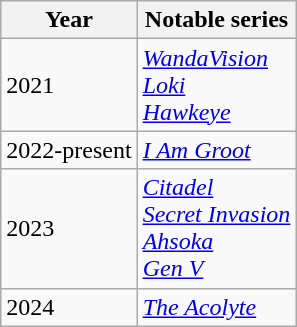<table class="wikitable">
<tr>
<th>Year</th>
<th>Notable series</th>
</tr>
<tr>
<td>2021</td>
<td><em><a href='#'>WandaVision</a></em><br><em><a href='#'>Loki</a></em><br><em><a href='#'>Hawkeye</a></em></td>
</tr>
<tr>
<td>2022-present</td>
<td><em><a href='#'>I Am Groot</a></em></td>
</tr>
<tr>
<td>2023</td>
<td><em><a href='#'>Citadel</a></em><br><em><a href='#'>Secret Invasion</a></em><br><em><a href='#'>Ahsoka</a></em><br><em><a href='#'>Gen V</a></em></td>
</tr>
<tr>
<td>2024</td>
<td><em><a href='#'>The Acolyte</a></em></td>
</tr>
</table>
